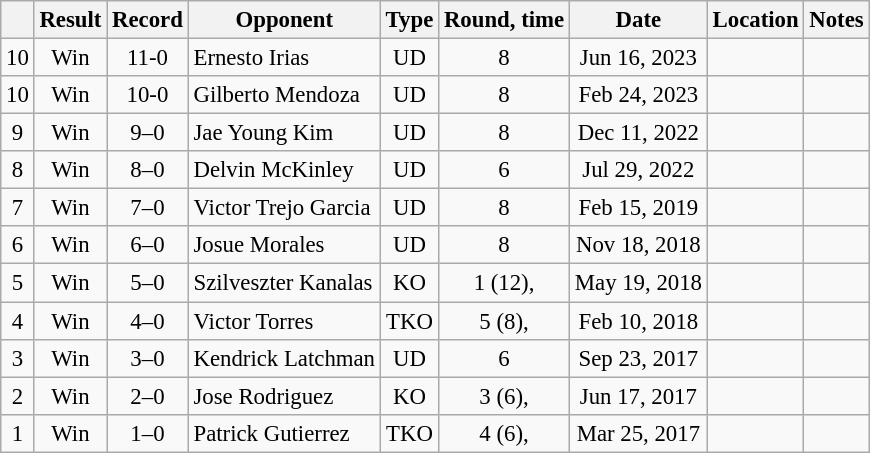<table class="wikitable" style="text-align:center; font-size:95%">
<tr>
<th></th>
<th>Result</th>
<th>Record</th>
<th>Opponent</th>
<th>Type</th>
<th>Round, time</th>
<th>Date</th>
<th>Location</th>
<th>Notes</th>
</tr>
<tr>
<td>10</td>
<td>Win</td>
<td>11-0</td>
<td style="text-align:left;">Ernesto Irias</td>
<td>UD</td>
<td>8</td>
<td>Jun 16, 2023</td>
<td style="text-align:left;"><br></td>
<td></td>
</tr>
<tr>
<td>10</td>
<td>Win</td>
<td>10-0</td>
<td style="text-align:left;"> Gilberto Mendoza</td>
<td>UD</td>
<td>8</td>
<td>Feb 24, 2023</td>
<td style="text-align:left;"><br></td>
<td></td>
</tr>
<tr>
<td>9</td>
<td>Win</td>
<td>9–0</td>
<td style="text-align:left;"> Jae Young Kim</td>
<td>UD</td>
<td>8</td>
<td>Dec 11, 2022</td>
<td style="text-align:left;"></td>
<td></td>
</tr>
<tr>
<td>8</td>
<td>Win</td>
<td>8–0</td>
<td style="text-align:left;"> Delvin McKinley</td>
<td>UD</td>
<td>6</td>
<td>Jul 29, 2022</td>
<td style="text-align:left;"></td>
<td></td>
</tr>
<tr>
<td>7</td>
<td>Win</td>
<td>7–0</td>
<td style="text-align:left;"> Victor Trejo Garcia</td>
<td>UD</td>
<td>8</td>
<td>Feb 15, 2019</td>
<td style="text-align:left;"> </td>
<td></td>
</tr>
<tr style="text-align:center">
<td>6</td>
<td>Win</td>
<td>6–0</td>
<td align=left> Josue Morales</td>
<td>UD</td>
<td>8</td>
<td>Nov 18, 2018</td>
<td align=left> </td>
<td align=left></td>
</tr>
<tr style="text-align:center">
<td>5</td>
<td>Win</td>
<td>5–0</td>
<td align=left> Szilveszter Kanalas</td>
<td>KO</td>
<td>1 (12), </td>
<td>May 19, 2018</td>
<td align=left> </td>
<td align=left></td>
</tr>
<tr style="text-align:center">
<td>4</td>
<td>Win</td>
<td>4–0</td>
<td align=left> Victor Torres</td>
<td>TKO</td>
<td>5 (8), </td>
<td>Feb 10, 2018</td>
<td align=left> </td>
<td align=left></td>
</tr>
<tr style="text-align:center">
<td>3</td>
<td>Win</td>
<td>3–0</td>
<td align=left> Kendrick Latchman</td>
<td>UD</td>
<td>6</td>
<td>Sep 23, 2017</td>
<td align=left> </td>
<td align=left></td>
</tr>
<tr style="text-align:center">
<td>2</td>
<td>Win</td>
<td>2–0</td>
<td align=left> Jose Rodriguez</td>
<td>KO</td>
<td>3 (6), </td>
<td>Jun 17, 2017</td>
<td align=left> </td>
<td align=left></td>
</tr>
<tr style="text-align:center">
<td>1</td>
<td>Win</td>
<td>1–0</td>
<td align=left> Patrick Gutierrez</td>
<td>TKO</td>
<td>4 (6), </td>
<td>Mar 25, 2017</td>
<td align=left> </td>
<td style="text-align:left;"></td>
</tr>
</table>
